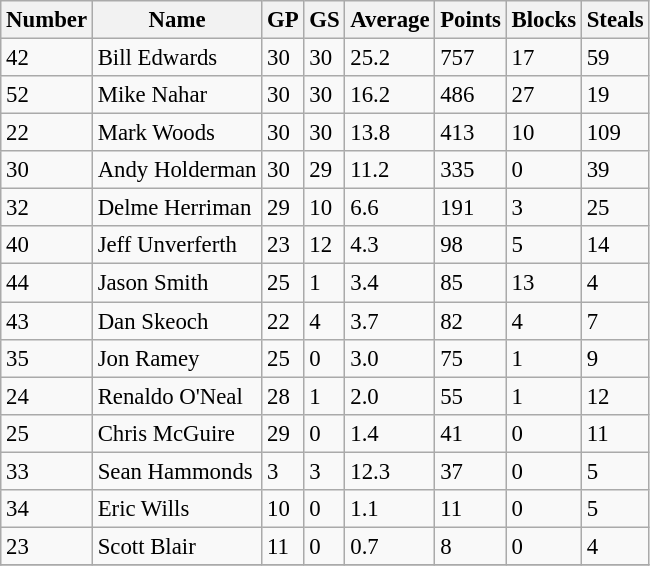<table class="wikitable" style="font-size: 95%;">
<tr>
<th>Number</th>
<th>Name</th>
<th>GP</th>
<th>GS</th>
<th>Average</th>
<th>Points</th>
<th>Blocks</th>
<th>Steals</th>
</tr>
<tr>
<td>42</td>
<td>Bill Edwards</td>
<td>30</td>
<td>30</td>
<td>25.2</td>
<td>757</td>
<td>17</td>
<td>59</td>
</tr>
<tr>
<td>52</td>
<td>Mike Nahar</td>
<td>30</td>
<td>30</td>
<td>16.2</td>
<td>486</td>
<td>27</td>
<td>19</td>
</tr>
<tr>
<td>22</td>
<td>Mark Woods</td>
<td>30</td>
<td>30</td>
<td>13.8</td>
<td>413</td>
<td>10</td>
<td>109</td>
</tr>
<tr>
<td>30</td>
<td>Andy Holderman</td>
<td>30</td>
<td>29</td>
<td>11.2</td>
<td>335</td>
<td>0</td>
<td>39</td>
</tr>
<tr>
<td>32</td>
<td>Delme Herriman</td>
<td>29</td>
<td>10</td>
<td>6.6</td>
<td>191</td>
<td>3</td>
<td>25</td>
</tr>
<tr>
<td>40</td>
<td>Jeff Unverferth</td>
<td>23</td>
<td>12</td>
<td>4.3</td>
<td>98</td>
<td>5</td>
<td>14</td>
</tr>
<tr>
<td>44</td>
<td>Jason Smith</td>
<td>25</td>
<td>1</td>
<td>3.4</td>
<td>85</td>
<td>13</td>
<td>4</td>
</tr>
<tr>
<td>43</td>
<td>Dan Skeoch</td>
<td>22</td>
<td>4</td>
<td>3.7</td>
<td>82</td>
<td>4</td>
<td>7</td>
</tr>
<tr>
<td>35</td>
<td>Jon Ramey</td>
<td>25</td>
<td>0</td>
<td>3.0</td>
<td>75</td>
<td>1</td>
<td>9</td>
</tr>
<tr>
<td>24</td>
<td>Renaldo O'Neal</td>
<td>28</td>
<td>1</td>
<td>2.0</td>
<td>55</td>
<td>1</td>
<td>12</td>
</tr>
<tr>
<td>25</td>
<td>Chris McGuire</td>
<td>29</td>
<td>0</td>
<td>1.4</td>
<td>41</td>
<td>0</td>
<td>11</td>
</tr>
<tr>
<td>33</td>
<td>Sean Hammonds</td>
<td>3</td>
<td>3</td>
<td>12.3</td>
<td>37</td>
<td>0</td>
<td>5</td>
</tr>
<tr>
<td>34</td>
<td>Eric Wills</td>
<td>10</td>
<td>0</td>
<td>1.1</td>
<td>11</td>
<td>0</td>
<td>5</td>
</tr>
<tr>
<td>23</td>
<td>Scott Blair</td>
<td>11</td>
<td>0</td>
<td>0.7</td>
<td>8</td>
<td>0</td>
<td>4</td>
</tr>
<tr>
</tr>
</table>
